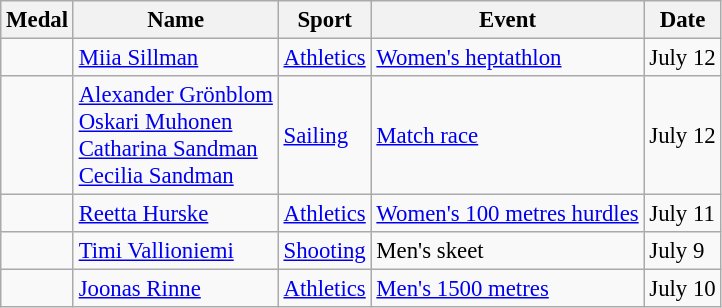<table class="wikitable sortable" style="font-size: 95%;">
<tr>
<th>Medal</th>
<th>Name</th>
<th>Sport</th>
<th>Event</th>
<th>Date</th>
</tr>
<tr>
<td></td>
<td><a href='#'>Miia Sillman</a></td>
<td><a href='#'>Athletics</a></td>
<td><a href='#'>Women's heptathlon</a></td>
<td>July 12</td>
</tr>
<tr>
<td></td>
<td><a href='#'>Alexander Grönblom</a><br><a href='#'>Oskari Muhonen</a><br><a href='#'>Catharina Sandman</a><br><a href='#'>Cecilia Sandman</a></td>
<td><a href='#'>Sailing</a></td>
<td><a href='#'>Match race</a></td>
<td>July 12</td>
</tr>
<tr>
<td></td>
<td><a href='#'>Reetta Hurske</a></td>
<td><a href='#'>Athletics</a></td>
<td><a href='#'>Women's 100 metres hurdles</a></td>
<td>July 11</td>
</tr>
<tr>
<td></td>
<td><a href='#'>Timi Vallioniemi</a></td>
<td><a href='#'>Shooting</a></td>
<td>Men's skeet</td>
<td>July 9</td>
</tr>
<tr>
<td></td>
<td><a href='#'>Joonas Rinne</a></td>
<td><a href='#'>Athletics</a></td>
<td><a href='#'>Men's 1500 metres</a></td>
<td>July 10</td>
</tr>
</table>
